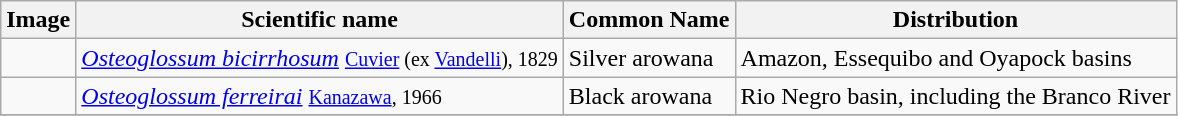<table class="wikitable">
<tr>
<th>Image</th>
<th>Scientific name</th>
<th>Common Name</th>
<th>Distribution</th>
</tr>
<tr>
<td></td>
<td><em><a href='#'>Osteoglossum bicirrhosum</a></em> <small><a href='#'>Cuvier</a> (ex <a href='#'>Vandelli</a>), 1829</small></td>
<td>Silver arowana</td>
<td>Amazon, Essequibo and Oyapock basins</td>
</tr>
<tr>
<td></td>
<td><em><a href='#'>Osteoglossum ferreirai</a></em> <small><a href='#'>Kanazawa</a>, 1966</small></td>
<td>Black arowana</td>
<td>Rio Negro basin, including the Branco River</td>
</tr>
<tr>
</tr>
</table>
